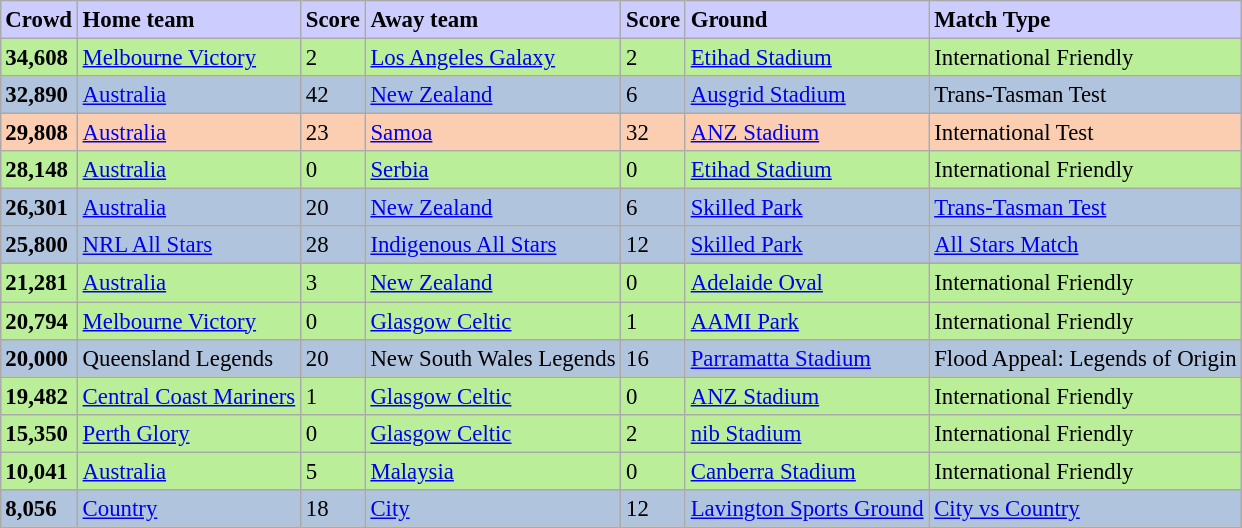<table class="wikitable sortable" style="font-size:95%; margin: 1em auto 1em auto;">
<tr style="background:#ccf;">
<td><strong>Crowd</strong></td>
<td><strong>Home team</strong></td>
<td><strong>Score</strong></td>
<td><strong>Away team</strong></td>
<td><strong>Score</strong></td>
<td><strong>Ground</strong></td>
<td><strong>Match Type</strong></td>
</tr>
<tr style="background:#be9;">
<td><strong>34,608</strong></td>
<td><a href='#'>Melbourne Victory</a></td>
<td>2</td>
<td><a href='#'>Los Angeles Galaxy</a></td>
<td>2</td>
<td><a href='#'>Etihad Stadium</a></td>
<td>International Friendly</td>
</tr>
<tr style="background:#b0c4de;">
<td><strong>32,890</strong></td>
<td><a href='#'>Australia</a></td>
<td>42</td>
<td><a href='#'>New Zealand</a></td>
<td>6</td>
<td><a href='#'>Ausgrid Stadium</a></td>
<td>Trans-Tasman Test</td>
</tr>
<tr style="background:#fbceb1;">
<td><strong>29,808</strong></td>
<td><a href='#'>Australia</a></td>
<td>23</td>
<td><a href='#'>Samoa</a></td>
<td>32</td>
<td><a href='#'>ANZ Stadium</a></td>
<td>International Test</td>
</tr>
<tr style="background:#be9;">
<td><strong>28,148</strong></td>
<td><a href='#'>Australia</a></td>
<td>0</td>
<td><a href='#'>Serbia</a></td>
<td>0</td>
<td><a href='#'>Etihad Stadium</a></td>
<td>International Friendly</td>
</tr>
<tr style="background:#b0c4de;">
<td><strong>26,301</strong></td>
<td><a href='#'>Australia</a></td>
<td>20</td>
<td><a href='#'>New Zealand</a></td>
<td>6</td>
<td><a href='#'>Skilled Park</a></td>
<td><a href='#'>Trans-Tasman Test</a></td>
</tr>
<tr style="background:#b0c4de;">
<td><strong>25,800</strong></td>
<td><a href='#'>NRL All Stars</a></td>
<td>28</td>
<td><a href='#'>Indigenous All Stars</a></td>
<td>12</td>
<td><a href='#'>Skilled Park</a></td>
<td><a href='#'>All Stars Match</a></td>
</tr>
<tr style="background:#be9;">
<td><strong>21,281</strong></td>
<td><a href='#'>Australia</a></td>
<td>3</td>
<td><a href='#'>New Zealand</a></td>
<td>0</td>
<td><a href='#'>Adelaide Oval</a></td>
<td>International Friendly</td>
</tr>
<tr style="background:#be9;">
<td><strong>20,794</strong></td>
<td><a href='#'>Melbourne Victory</a></td>
<td>0</td>
<td><a href='#'>Glasgow Celtic</a></td>
<td>1</td>
<td><a href='#'>AAMI Park</a></td>
<td>International Friendly</td>
</tr>
<tr style="background:#b0c4de;">
<td><strong>20,000</strong></td>
<td>Queensland Legends</td>
<td>20</td>
<td>New South Wales Legends</td>
<td>16</td>
<td><a href='#'>Parramatta Stadium</a></td>
<td>Flood Appeal: Legends of Origin</td>
</tr>
<tr style="background:#be9;">
<td><strong>19,482</strong></td>
<td><a href='#'>Central Coast Mariners</a></td>
<td>1</td>
<td><a href='#'>Glasgow Celtic</a></td>
<td>0</td>
<td><a href='#'>ANZ Stadium</a></td>
<td>International Friendly</td>
</tr>
<tr style="background:#be9;">
<td><strong>15,350</strong></td>
<td><a href='#'>Perth Glory</a></td>
<td>0</td>
<td><a href='#'>Glasgow Celtic</a></td>
<td>2</td>
<td><a href='#'>nib Stadium</a></td>
<td>International Friendly</td>
</tr>
<tr style="background:#be9;">
<td><strong>10,041</strong></td>
<td><a href='#'>Australia</a></td>
<td>5</td>
<td><a href='#'>Malaysia</a></td>
<td>0</td>
<td><a href='#'>Canberra Stadium</a></td>
<td>International Friendly</td>
</tr>
<tr style="background:#b0c4de;">
<td><strong>8,056</strong></td>
<td><a href='#'>Country</a></td>
<td>18</td>
<td><a href='#'>City</a></td>
<td>12</td>
<td><a href='#'>Lavington Sports Ground</a></td>
<td><a href='#'>City vs Country</a></td>
</tr>
</table>
